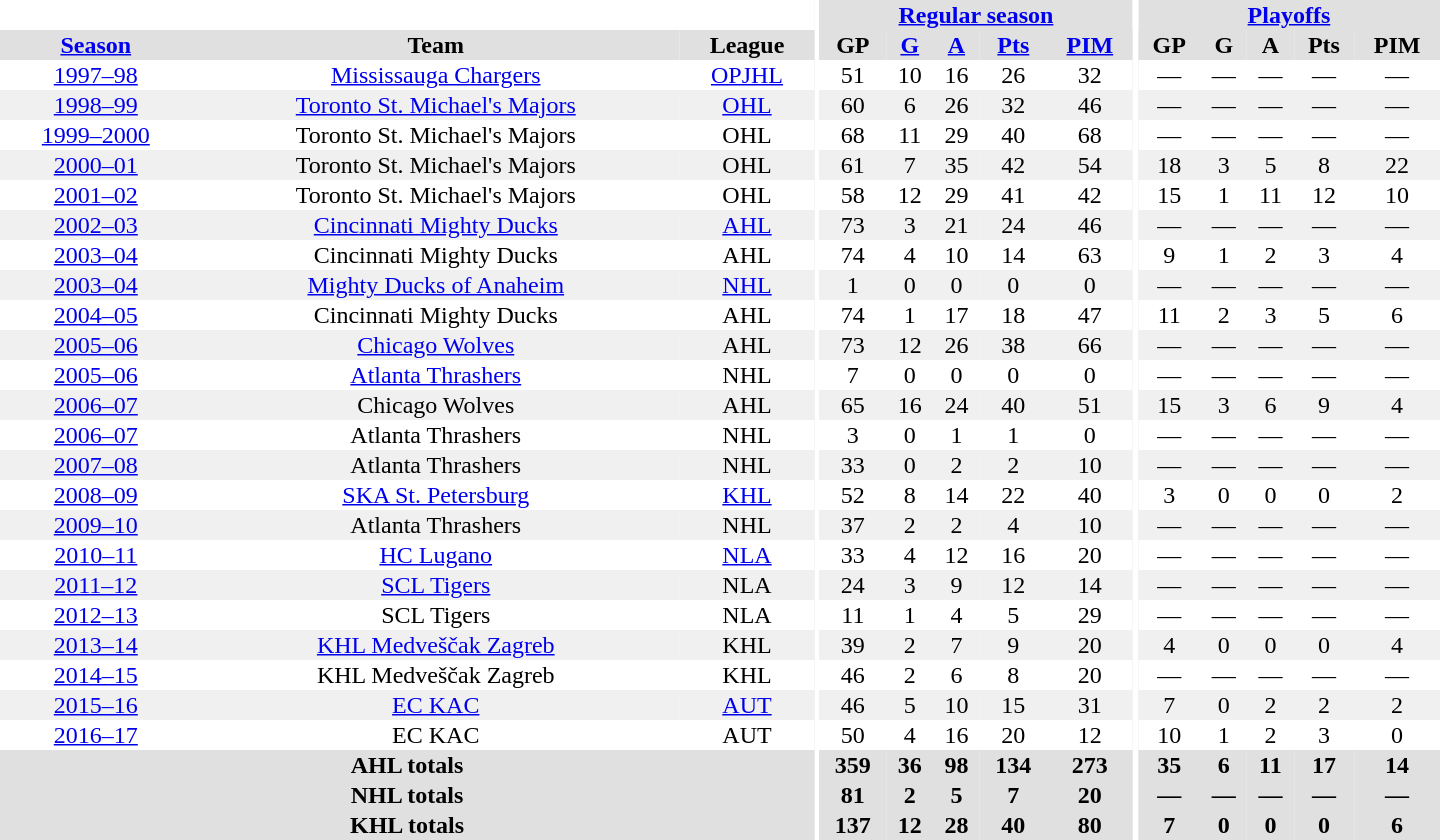<table border="0" cellpadding="1" cellspacing="0" style="text-align:center; width:60em">
<tr bgcolor="#e0e0e0">
<th colspan="3"  bgcolor="#ffffff"></th>
<th rowspan="99" bgcolor="#ffffff"></th>
<th colspan="5"><a href='#'>Regular season</a></th>
<th rowspan="99" bgcolor="#ffffff"></th>
<th colspan="5"><a href='#'>Playoffs</a></th>
</tr>
<tr bgcolor="#e0e0e0">
<th><a href='#'>Season</a></th>
<th>Team</th>
<th>League</th>
<th>GP</th>
<th><a href='#'>G</a></th>
<th><a href='#'>A</a></th>
<th><a href='#'>Pts</a></th>
<th><a href='#'>PIM</a></th>
<th>GP</th>
<th>G</th>
<th>A</th>
<th>Pts</th>
<th>PIM</th>
</tr>
<tr>
<td><a href='#'>1997–98</a></td>
<td><a href='#'>Mississauga Chargers</a></td>
<td><a href='#'>OPJHL</a></td>
<td>51</td>
<td>10</td>
<td>16</td>
<td>26</td>
<td>32</td>
<td>—</td>
<td>—</td>
<td>—</td>
<td>—</td>
<td>—</td>
</tr>
<tr style="background:#f0f0f0;">
<td><a href='#'>1998–99</a></td>
<td><a href='#'>Toronto St. Michael's Majors</a></td>
<td><a href='#'>OHL</a></td>
<td>60</td>
<td>6</td>
<td>26</td>
<td>32</td>
<td>46</td>
<td>—</td>
<td>—</td>
<td>—</td>
<td>—</td>
<td>—</td>
</tr>
<tr>
<td><a href='#'>1999–2000</a></td>
<td>Toronto St. Michael's Majors</td>
<td>OHL</td>
<td>68</td>
<td>11</td>
<td>29</td>
<td>40</td>
<td>68</td>
<td>—</td>
<td>—</td>
<td>—</td>
<td>—</td>
<td>—</td>
</tr>
<tr style="background:#f0f0f0;">
<td><a href='#'>2000–01</a></td>
<td>Toronto St. Michael's Majors</td>
<td>OHL</td>
<td>61</td>
<td>7</td>
<td>35</td>
<td>42</td>
<td>54</td>
<td>18</td>
<td>3</td>
<td>5</td>
<td>8</td>
<td>22</td>
</tr>
<tr>
<td><a href='#'>2001–02</a></td>
<td>Toronto St. Michael's Majors</td>
<td>OHL</td>
<td>58</td>
<td>12</td>
<td>29</td>
<td>41</td>
<td>42</td>
<td>15</td>
<td>1</td>
<td>11</td>
<td>12</td>
<td>10</td>
</tr>
<tr style="background:#f0f0f0;">
<td><a href='#'>2002–03</a></td>
<td><a href='#'>Cincinnati Mighty Ducks</a></td>
<td><a href='#'>AHL</a></td>
<td>73</td>
<td>3</td>
<td>21</td>
<td>24</td>
<td>46</td>
<td>—</td>
<td>—</td>
<td>—</td>
<td>—</td>
<td>—</td>
</tr>
<tr>
<td><a href='#'>2003–04</a></td>
<td>Cincinnati Mighty Ducks</td>
<td>AHL</td>
<td>74</td>
<td>4</td>
<td>10</td>
<td>14</td>
<td>63</td>
<td>9</td>
<td>1</td>
<td>2</td>
<td>3</td>
<td>4</td>
</tr>
<tr style="background:#f0f0f0;">
<td><a href='#'>2003–04</a></td>
<td><a href='#'>Mighty Ducks of Anaheim</a></td>
<td><a href='#'>NHL</a></td>
<td>1</td>
<td>0</td>
<td>0</td>
<td>0</td>
<td>0</td>
<td>—</td>
<td>—</td>
<td>—</td>
<td>—</td>
<td>—</td>
</tr>
<tr>
<td><a href='#'>2004–05</a></td>
<td>Cincinnati Mighty Ducks</td>
<td>AHL</td>
<td>74</td>
<td>1</td>
<td>17</td>
<td>18</td>
<td>47</td>
<td>11</td>
<td>2</td>
<td>3</td>
<td>5</td>
<td>6</td>
</tr>
<tr style="background:#f0f0f0;">
<td><a href='#'>2005–06</a></td>
<td><a href='#'>Chicago Wolves</a></td>
<td>AHL</td>
<td>73</td>
<td>12</td>
<td>26</td>
<td>38</td>
<td>66</td>
<td>—</td>
<td>—</td>
<td>—</td>
<td>—</td>
<td>—</td>
</tr>
<tr>
<td><a href='#'>2005–06</a></td>
<td><a href='#'>Atlanta Thrashers</a></td>
<td>NHL</td>
<td>7</td>
<td>0</td>
<td>0</td>
<td>0</td>
<td>0</td>
<td>—</td>
<td>—</td>
<td>—</td>
<td>—</td>
<td>—</td>
</tr>
<tr style="background:#f0f0f0;">
<td><a href='#'>2006–07</a></td>
<td>Chicago Wolves</td>
<td>AHL</td>
<td>65</td>
<td>16</td>
<td>24</td>
<td>40</td>
<td>51</td>
<td>15</td>
<td>3</td>
<td>6</td>
<td>9</td>
<td>4</td>
</tr>
<tr>
<td><a href='#'>2006–07</a></td>
<td>Atlanta Thrashers</td>
<td>NHL</td>
<td>3</td>
<td>0</td>
<td>1</td>
<td>1</td>
<td>0</td>
<td>—</td>
<td>—</td>
<td>—</td>
<td>—</td>
<td>—</td>
</tr>
<tr style="background:#f0f0f0;">
<td><a href='#'>2007–08</a></td>
<td>Atlanta Thrashers</td>
<td>NHL</td>
<td>33</td>
<td>0</td>
<td>2</td>
<td>2</td>
<td>10</td>
<td>—</td>
<td>—</td>
<td>—</td>
<td>—</td>
<td>—</td>
</tr>
<tr>
<td><a href='#'>2008–09</a></td>
<td><a href='#'>SKA St. Petersburg</a></td>
<td><a href='#'>KHL</a></td>
<td>52</td>
<td>8</td>
<td>14</td>
<td>22</td>
<td>40</td>
<td>3</td>
<td>0</td>
<td>0</td>
<td>0</td>
<td>2</td>
</tr>
<tr style="background:#f0f0f0;">
<td><a href='#'>2009–10</a></td>
<td>Atlanta Thrashers</td>
<td>NHL</td>
<td>37</td>
<td>2</td>
<td>2</td>
<td>4</td>
<td>10</td>
<td>—</td>
<td>—</td>
<td>—</td>
<td>—</td>
<td>—</td>
</tr>
<tr>
<td><a href='#'>2010–11</a></td>
<td><a href='#'>HC Lugano</a></td>
<td><a href='#'>NLA</a></td>
<td>33</td>
<td>4</td>
<td>12</td>
<td>16</td>
<td>20</td>
<td>—</td>
<td>—</td>
<td>—</td>
<td>—</td>
<td>—</td>
</tr>
<tr style="background:#f0f0f0;">
<td><a href='#'>2011–12</a></td>
<td><a href='#'>SCL Tigers</a></td>
<td>NLA</td>
<td>24</td>
<td>3</td>
<td>9</td>
<td>12</td>
<td>14</td>
<td>—</td>
<td>—</td>
<td>—</td>
<td>—</td>
<td>—</td>
</tr>
<tr>
<td><a href='#'>2012–13</a></td>
<td>SCL Tigers</td>
<td>NLA</td>
<td>11</td>
<td>1</td>
<td>4</td>
<td>5</td>
<td>29</td>
<td>—</td>
<td>—</td>
<td>—</td>
<td>—</td>
<td>—</td>
</tr>
<tr style="background:#f0f0f0;">
<td><a href='#'>2013–14</a></td>
<td><a href='#'>KHL Medveščak Zagreb</a></td>
<td>KHL</td>
<td>39</td>
<td>2</td>
<td>7</td>
<td>9</td>
<td>20</td>
<td>4</td>
<td>0</td>
<td>0</td>
<td>0</td>
<td>4</td>
</tr>
<tr>
<td><a href='#'>2014–15</a></td>
<td>KHL Medveščak Zagreb</td>
<td>KHL</td>
<td>46</td>
<td>2</td>
<td>6</td>
<td>8</td>
<td>20</td>
<td>—</td>
<td>—</td>
<td>—</td>
<td>—</td>
<td>—</td>
</tr>
<tr style="background:#f0f0f0;">
<td><a href='#'>2015–16</a></td>
<td><a href='#'>EC KAC</a></td>
<td><a href='#'>AUT</a></td>
<td>46</td>
<td>5</td>
<td>10</td>
<td>15</td>
<td>31</td>
<td>7</td>
<td>0</td>
<td>2</td>
<td>2</td>
<td>2</td>
</tr>
<tr>
<td><a href='#'>2016–17</a></td>
<td>EC KAC</td>
<td>AUT</td>
<td>50</td>
<td>4</td>
<td>16</td>
<td>20</td>
<td>12</td>
<td>10</td>
<td>1</td>
<td>2</td>
<td>3</td>
<td>0</td>
</tr>
<tr style="background:#e0e0e0;">
<th colspan="3">AHL totals</th>
<th>359</th>
<th>36</th>
<th>98</th>
<th>134</th>
<th>273</th>
<th>35</th>
<th>6</th>
<th>11</th>
<th>17</th>
<th>14</th>
</tr>
<tr style="background:#e0e0e0;">
<th colspan="3">NHL totals</th>
<th>81</th>
<th>2</th>
<th>5</th>
<th>7</th>
<th>20</th>
<th>—</th>
<th>—</th>
<th>—</th>
<th>—</th>
<th>—</th>
</tr>
<tr style="background:#e0e0e0;">
<th colspan="3">KHL totals</th>
<th>137</th>
<th>12</th>
<th>28</th>
<th>40</th>
<th>80</th>
<th>7</th>
<th>0</th>
<th>0</th>
<th>0</th>
<th>6</th>
</tr>
</table>
